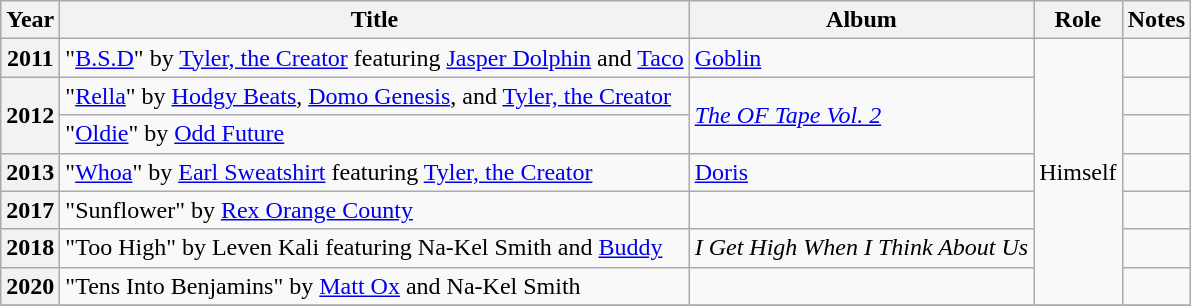<table class="wikitable">
<tr>
<th>Year</th>
<th>Title</th>
<th>Album</th>
<th>Role</th>
<th>Notes</th>
</tr>
<tr>
<th>2011</th>
<td>"<a href='#'>B.S.D</a>" by <a href='#'>Tyler, the Creator</a> featuring <a href='#'>Jasper Dolphin</a> and <a href='#'>Taco</a></td>
<td><a href='#'>Goblin</a></td>
<td rowspan="7">Himself</td>
<td></td>
</tr>
<tr>
<th rowspan="2">2012</th>
<td>"<a href='#'>Rella</a>" by <a href='#'>Hodgy Beats</a>, <a href='#'>Domo Genesis</a>, and <a href='#'>Tyler, the Creator</a></td>
<td rowspan="2"><em><a href='#'>The OF Tape Vol. 2</a></em></td>
<td></td>
</tr>
<tr>
<td>"<a href='#'>Oldie</a>" by <a href='#'>Odd Future</a></td>
<td></td>
</tr>
<tr>
<th>2013</th>
<td>"<a href='#'>Whoa</a>" by <a href='#'>Earl Sweatshirt</a> featuring <a href='#'>Tyler, the Creator</a></td>
<td><a href='#'>Doris</a></td>
<td></td>
</tr>
<tr>
<th>2017</th>
<td>"Sunflower" by <a href='#'>Rex Orange County</a></td>
<td></td>
<td></td>
</tr>
<tr>
<th>2018</th>
<td>"Too High" by Leven Kali featuring Na-Kel Smith and <a href='#'>Buddy</a></td>
<td><em>I Get High When I Think About Us</em></td>
<td></td>
</tr>
<tr>
<th>2020</th>
<td>"Tens Into Benjamins" by <a href='#'>Matt Ox</a> and Na-Kel Smith</td>
<td></td>
<td></td>
</tr>
<tr>
</tr>
</table>
